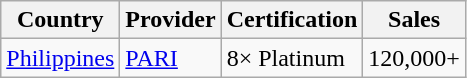<table class="wikitable">
<tr>
<th>Country</th>
<th>Provider</th>
<th>Certification</th>
<th>Sales</th>
</tr>
<tr>
<td><a href='#'>Philippines</a></td>
<td><a href='#'>PARI</a></td>
<td>8× Platinum</td>
<td>120,000+</td>
</tr>
</table>
